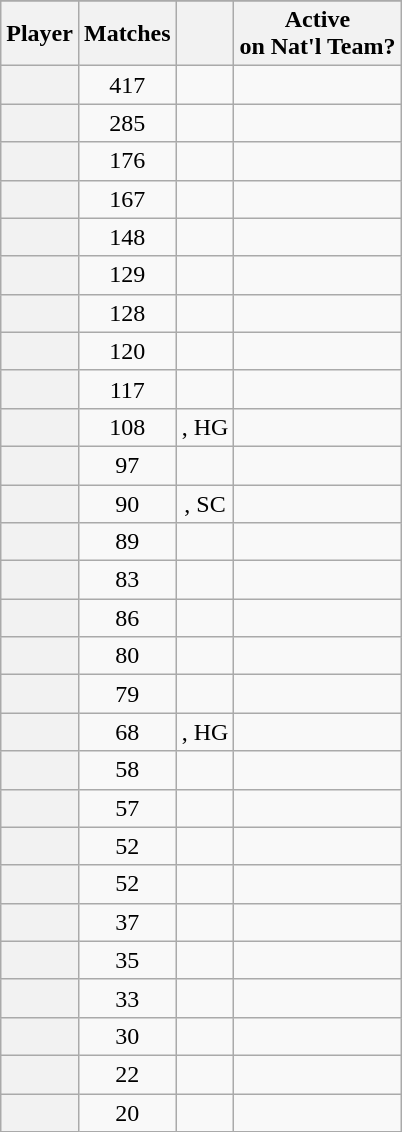<table class="wikitable sortable plainrowheaders static-row-numbers" style="text-align:center">
<tr>
</tr>
<tr>
<th scope="col">Player</th>
<th scope="col">Matches</th>
<th scope="col"></th>
<th scope="col">Active<br>on Nat'l Team?</th>
</tr>
<tr>
<th scope="row"></th>
<td>417</td>
<td></td>
<td></td>
</tr>
<tr>
<th scope="row"></th>
<td>285</td>
<td></td>
<td></td>
</tr>
<tr>
<th scope="row"></th>
<td>176</td>
<td></td>
<td></td>
</tr>
<tr>
<th scope="row"></th>
<td>167</td>
<td></td>
<td></td>
</tr>
<tr>
<th scope="row"></th>
<td>148</td>
<td></td>
<td></td>
</tr>
<tr>
<th scope="row"></th>
<td>129</td>
<td></td>
<td></td>
</tr>
<tr>
<th scope="row"></th>
<td>128</td>
<td></td>
<td></td>
</tr>
<tr>
<th scope="row"></th>
<td>120</td>
<td></td>
<td></td>
</tr>
<tr>
<th scope="row"></th>
<td>117</td>
<td></td>
<td></td>
</tr>
<tr>
<th scope="row"></th>
<td>108</td>
<td>, HG</td>
<td></td>
</tr>
<tr>
<th scope="row"></th>
<td>97</td>
<td></td>
<td></td>
</tr>
<tr>
<th scope="row"></th>
<td>90</td>
<td>, SC</td>
<td></td>
</tr>
<tr>
<th scope="row"></th>
<td>89</td>
<td></td>
<td></td>
</tr>
<tr>
<th scope="row"></th>
<td>83</td>
<td></td>
<td></td>
</tr>
<tr>
<th scope="row"></th>
<td>86</td>
<td></td>
<td></td>
</tr>
<tr>
<th scope="row"></th>
<td>80</td>
<td></td>
<td></td>
</tr>
<tr>
<th scope="row"></th>
<td>79</td>
<td></td>
<td></td>
</tr>
<tr>
<th scope="row"></th>
<td>68</td>
<td>, HG</td>
<td></td>
</tr>
<tr>
<th scope="row"></th>
<td>58</td>
<td></td>
<td></td>
</tr>
<tr>
<th scope="row"></th>
<td>57</td>
<td></td>
<td></td>
</tr>
<tr>
<th scope="row"></th>
<td>52</td>
<td></td>
<td></td>
</tr>
<tr>
<th scope="row"></th>
<td>52</td>
<td></td>
<td></td>
</tr>
<tr>
<th scope="row"></th>
<td>37</td>
<td></td>
<td></td>
</tr>
<tr>
<th scope="row"></th>
<td>35</td>
<td></td>
<td></td>
</tr>
<tr>
<th scope="row"></th>
<td>33</td>
<td></td>
<td></td>
</tr>
<tr>
<th scope="row"></th>
<td>30</td>
<td></td>
<td></td>
</tr>
<tr>
<th scope="row"></th>
<td>22</td>
<td></td>
<td></td>
</tr>
<tr>
<th scope="row"></th>
<td>20</td>
<td></td>
<td></td>
</tr>
</table>
